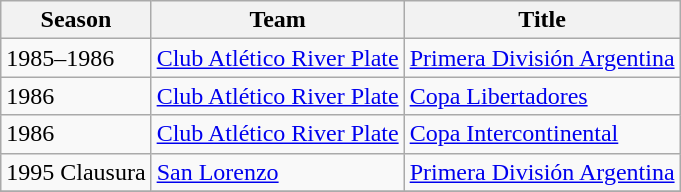<table class="wikitable">
<tr>
<th>Season</th>
<th>Team</th>
<th>Title</th>
</tr>
<tr>
<td>1985–1986</td>
<td><a href='#'>Club Atlético River Plate</a></td>
<td><a href='#'>Primera División Argentina</a></td>
</tr>
<tr>
<td>1986</td>
<td><a href='#'>Club Atlético River Plate</a></td>
<td><a href='#'>Copa Libertadores</a></td>
</tr>
<tr>
<td>1986</td>
<td><a href='#'>Club Atlético River Plate</a></td>
<td><a href='#'>Copa Intercontinental</a></td>
</tr>
<tr>
<td>1995 Clausura</td>
<td><a href='#'>San Lorenzo</a></td>
<td><a href='#'>Primera División Argentina</a></td>
</tr>
<tr>
</tr>
</table>
